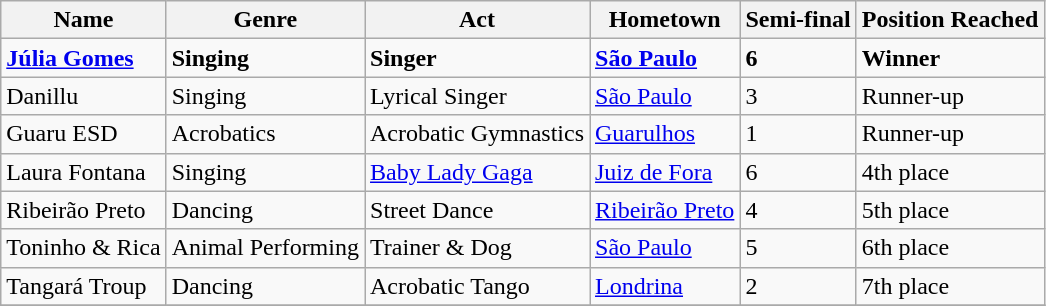<table class="wikitable">
<tr>
<th>Name</th>
<th>Genre</th>
<th>Act</th>
<th>Hometown</th>
<th>Semi-final</th>
<th>Position Reached</th>
</tr>
<tr>
<td><strong><a href='#'>Júlia Gomes</a></strong></td>
<td><strong>Singing</strong></td>
<td><strong>Singer</strong></td>
<td><strong><a href='#'>São Paulo</a></strong></td>
<td><strong>6</strong></td>
<td><strong>Winner</strong></td>
</tr>
<tr>
<td>Danillu</td>
<td>Singing</td>
<td>Lyrical Singer</td>
<td><a href='#'>São Paulo</a></td>
<td>3</td>
<td>Runner-up</td>
</tr>
<tr>
<td>Guaru ESD</td>
<td>Acrobatics</td>
<td>Acrobatic Gymnastics</td>
<td><a href='#'>Guarulhos</a></td>
<td>1</td>
<td>Runner-up</td>
</tr>
<tr>
<td>Laura Fontana</td>
<td>Singing</td>
<td><a href='#'>Baby Lady Gaga</a></td>
<td><a href='#'>Juiz de Fora</a></td>
<td>6</td>
<td>4th place</td>
</tr>
<tr>
<td>Ribeirão Preto</td>
<td>Dancing</td>
<td>Street Dance</td>
<td><a href='#'>Ribeirão Preto</a></td>
<td>4</td>
<td>5th place</td>
</tr>
<tr>
<td>Toninho & Rica</td>
<td>Animal Performing</td>
<td>Trainer & Dog</td>
<td><a href='#'>São Paulo</a></td>
<td>5</td>
<td>6th place</td>
</tr>
<tr>
<td>Tangará Troup</td>
<td>Dancing</td>
<td>Acrobatic Tango</td>
<td><a href='#'>Londrina</a></td>
<td>2</td>
<td>7th place</td>
</tr>
<tr>
</tr>
</table>
